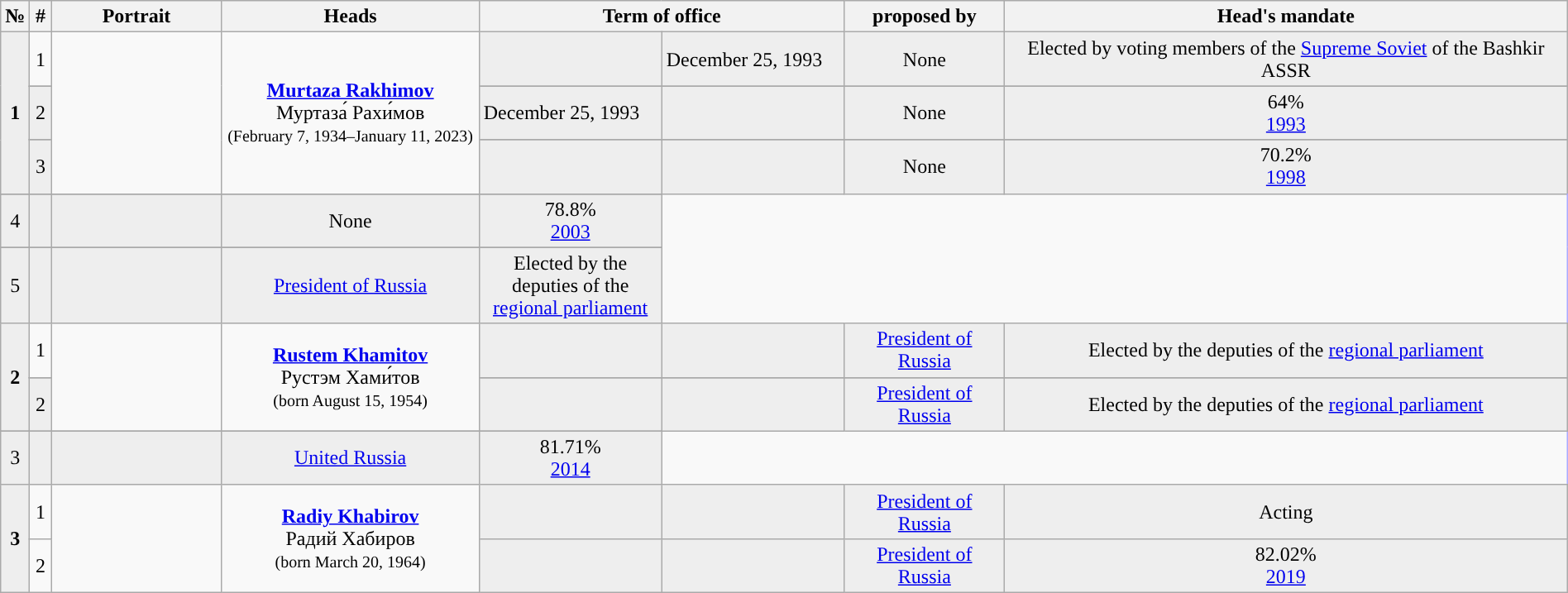<table class="wikitable" style="text-align:center; width:100%; border:1px #AAAAFF solid">
<tr>
<th width="10">№</th>
<th width="10">#</th>
<th align="center" width="130">Portrait</th>
<th align="center" width="200">Heads</th>
<th colspan="2" align="center" width="200">Term of office</th>
<th align="center" width="0">proposed by</th>
<th align="center" width="0">Head's mandate</th>
</tr>
<tr>
<th rowspan="5" style="background:#EEEEEE">1</th>
<td style="background:">1</td>
<td rowspan="5"></td>
<td rowspan="5"><strong><a href='#'>Murtaza Rakhimov</a></strong><span><br>Муртаза́ Рахи́мов</span><br><small>(February 7, 1934–January 11, 2023)</small></td>
<td style="background:#EEEEEE" align="left" width="140"> </td>
<td style="background:#EEEEEE" align="left" width="140">December 25, 1993</td>
<td style="background:#EEEEEE">None</td>
<td style="background:#EEEEEE">Elected by voting members of the <a href='#'>Supreme Soviet</a> of the Bashkir ASSR</td>
</tr>
<tr>
</tr>
<tr style="background:#EEEEEE">
<td style="background:">2</td>
<td align="left">December 25, 1993</td>
<td align="left"></td>
<td style="background:#EEEEEE">None</td>
<td style="background:#EEEEEE">64%<br><a href='#'>1993</a></td>
</tr>
<tr>
</tr>
<tr style="background:#EEEEEE">
<td style="background:">3</td>
<td align="left"></td>
<td align="left"></td>
<td style="background:#EEEEEE">None</td>
<td style="background:#EEEEEE">70.2%<br><a href='#'>1998</a></td>
</tr>
<tr>
</tr>
<tr style="background:#EEEEEE">
<td style="background:">4</td>
<td align="left"></td>
<td align="left"></td>
<td style="background:#EEEEEE">None</td>
<td style="background:#EEEEEE">78.8% <br><a href='#'>2003</a></td>
</tr>
<tr>
</tr>
<tr style="background:#EEEEEE">
<td style="background:">5</td>
<td align="left"></td>
<td align="left"></td>
<td style="background:#EEEEEE"><a href='#'>President of Russia</a></td>
<td style="background:#EEEEEE">Elected by the deputies of the <a href='#'>regional parliament</a></td>
</tr>
<tr>
<th rowspan="3" style="background:#EEEEEE">2</th>
<td style="background:">1</td>
<td rowspan="3"></td>
<td rowspan="3"><strong><a href='#'>Rustem Khamitov</a></strong> <span><br>Рустэм Хами́тов</span><br><small>(born August 15, 1954)</small></td>
<td style="background:#EEEEEE" align="left"> </td>
<td style="background:#EEEEEE" align="left"></td>
<td style="background:#EEEEEE"><a href='#'>President of Russia</a></td>
<td style="background:#EEEEEE">Elected by the deputies of the <a href='#'>regional parliament</a></td>
</tr>
<tr>
</tr>
<tr style="background:#EEEEEE">
<td style="background:">2</td>
<td align="left"></td>
<td align="left"></td>
<td style="background:#EEEEEE"><a href='#'>President of Russia</a></td>
<td style="background:#EEEEEE">Elected by the deputies of the <a href='#'>regional parliament</a></td>
</tr>
<tr>
</tr>
<tr style="background:#EEEEEE">
<td style="background:">3</td>
<td align="left"></td>
<td align="left"></td>
<td style="background:#EEEEEE"><a href='#'>United Russia</a></td>
<td style="background:#EEEEEE">81.71%<br><a href='#'>2014</a></td>
</tr>
<tr>
<th rowspan="2" style="background:#EEEEEE">3</th>
<td style="background:">1</td>
<td rowspan="2"></td>
<td rowspan="2"><strong><a href='#'>Radiy Khabirov</a></strong> <span><br>Радий Хабиров</span><br><small>(born March 20, 1964)</small></td>
<td style="background:#EEEEEE" align="left"></td>
<td style="background:#EEEEEE" align="left"></td>
<td style="background:#EEEEEE"><a href='#'>President of Russia</a></td>
<td style="background:#EEEEEE">Acting</td>
</tr>
<tr>
<td style="background:">2</td>
<td style="background:#EEEEEE" align="left"></td>
<td style="background:#EEEEEE" align="left"></td>
<td style="background:#EEEEEE"><a href='#'>President of Russia</a></td>
<td style="background:#EEEEEE">82.02%<br><a href='#'>2019</a></td>
</tr>
</table>
